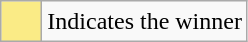<table class="wikitable">
<tr>
<td style="background:#FAEB86; height:20px; width:20px"></td>
<td>Indicates the winner</td>
</tr>
</table>
